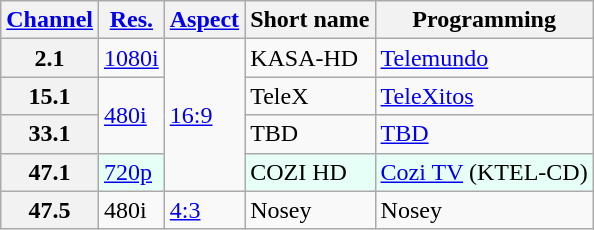<table class="wikitable">
<tr>
<th scope = "col"><a href='#'>Channel</a></th>
<th scope = "col"><a href='#'>Res.</a></th>
<th scope = "col"><a href='#'>Aspect</a></th>
<th scope = "col">Short name</th>
<th scope = "col">Programming</th>
</tr>
<tr>
<th scope = "row">2.1</th>
<td><a href='#'>1080i</a></td>
<td rowspan=4><a href='#'>16:9</a></td>
<td>KASA-HD</td>
<td><a href='#'>Telemundo</a></td>
</tr>
<tr>
<th scope = "row">15.1</th>
<td rowspan=2><a href='#'>480i</a></td>
<td>TeleX</td>
<td><a href='#'>TeleXitos</a></td>
</tr>
<tr>
<th scope = "row">33.1</th>
<td>TBD</td>
<td><a href='#'>TBD</a></td>
</tr>
<tr style="background-color: #E6FFF7;">
<th scope = "row">47.1</th>
<td><a href='#'>720p</a></td>
<td>COZI HD</td>
<td><a href='#'>Cozi TV</a> (KTEL-CD)</td>
</tr>
<tr>
<th scope = "row">47.5</th>
<td>480i</td>
<td><a href='#'>4:3</a></td>
<td>Nosey</td>
<td>Nosey</td>
</tr>
</table>
